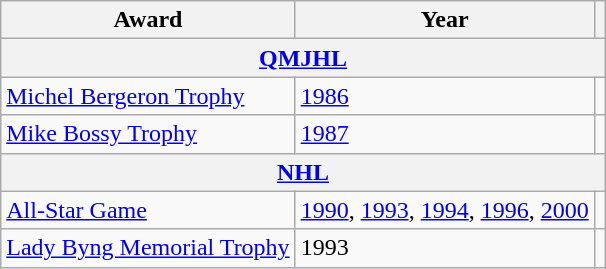<table class="wikitable">
<tr>
<th>Award</th>
<th>Year</th>
<th></th>
</tr>
<tr>
<th colspan="3"><a href='#'>QMJHL</a></th>
</tr>
<tr>
<td><a href='#'>Michel Bergeron Trophy</a></td>
<td><a href='#'>1986</a></td>
<td></td>
</tr>
<tr>
<td><a href='#'>Mike Bossy Trophy</a></td>
<td><a href='#'>1987</a></td>
<td></td>
</tr>
<tr>
<th colspan="3"><a href='#'>NHL</a></th>
</tr>
<tr>
<td><a href='#'>All-Star Game</a></td>
<td><a href='#'>1990</a>, <a href='#'>1993</a>, <a href='#'>1994</a>, <a href='#'>1996</a>, <a href='#'>2000</a></td>
<td></td>
</tr>
<tr>
<td><a href='#'>Lady Byng Memorial Trophy</a></td>
<td>1993</td>
<td></td>
</tr>
</table>
